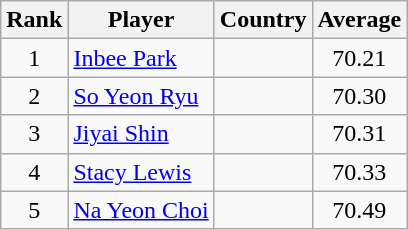<table class=wikitable style=text-align:center>
<tr>
<th>Rank</th>
<th>Player</th>
<th>Country</th>
<th>Average</th>
</tr>
<tr>
<td>1</td>
<td align=left><a href='#'>Inbee Park</a></td>
<td align=left></td>
<td>70.21</td>
</tr>
<tr>
<td>2</td>
<td align=left><a href='#'>So Yeon Ryu</a></td>
<td align=left></td>
<td>70.30</td>
</tr>
<tr>
<td>3</td>
<td align=left><a href='#'>Jiyai Shin</a></td>
<td align=left></td>
<td>70.31</td>
</tr>
<tr>
<td>4</td>
<td align=left><a href='#'>Stacy Lewis</a></td>
<td align=left></td>
<td>70.33</td>
</tr>
<tr>
<td>5</td>
<td align=left><a href='#'>Na Yeon Choi</a></td>
<td align=left></td>
<td>70.49</td>
</tr>
</table>
